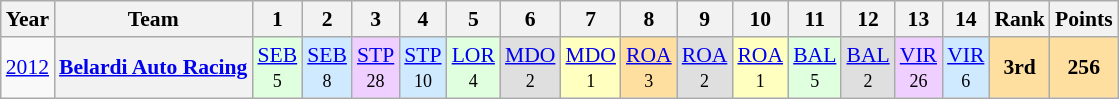<table class="wikitable" style="text-align:center; font-size:90%">
<tr>
<th>Year</th>
<th>Team</th>
<th>1</th>
<th>2</th>
<th>3</th>
<th>4</th>
<th>5</th>
<th>6</th>
<th>7</th>
<th>8</th>
<th>9</th>
<th>10</th>
<th>11</th>
<th>12</th>
<th>13</th>
<th>14</th>
<th>Rank</th>
<th>Points</th>
</tr>
<tr>
<td><a href='#'>2012</a></td>
<th><a href='#'>Belardi Auto Racing</a></th>
<td style="background:#DFFFDF;"><a href='#'>SEB</a><br><small>5</small></td>
<td style="background:#CFEAFF;"><a href='#'>SEB</a><br><small>8</small></td>
<td style="background:#EFCFFF;"><a href='#'>STP</a><br><small>28</small></td>
<td style="background:#CFEAFF;"><a href='#'>STP</a><br><small>10</small></td>
<td style="background:#DFFFDF;"><a href='#'>LOR</a><br><small>4</small></td>
<td style="background:#DFDFDF;"><a href='#'>MDO</a><br><small>2</small></td>
<td style="background:#FFFFBF;"><a href='#'>MDO</a><br><small>1</small></td>
<td style="background:#FFDF9F;"><a href='#'>ROA</a><br><small>3</small></td>
<td style="background:#DFDFDF;"><a href='#'>ROA</a><br><small>2</small></td>
<td style="background:#FFFFBF;"><a href='#'>ROA</a><br><small>1</small></td>
<td style="background:#DFFFDF;"><a href='#'>BAL</a><br><small>5</small></td>
<td style="background:#DFDFDF;"><a href='#'>BAL</a><br><small>2</small></td>
<td style="background:#EFCFFF;"><a href='#'>VIR</a><br><small>26</small></td>
<td style="background:#CFEAFF;"><a href='#'>VIR</a><br><small>6</small></td>
<td style="background:#FFDF9F;"><strong>3rd</strong></td>
<td style="background:#FFDF9F;"><strong>256</strong></td>
</tr>
</table>
